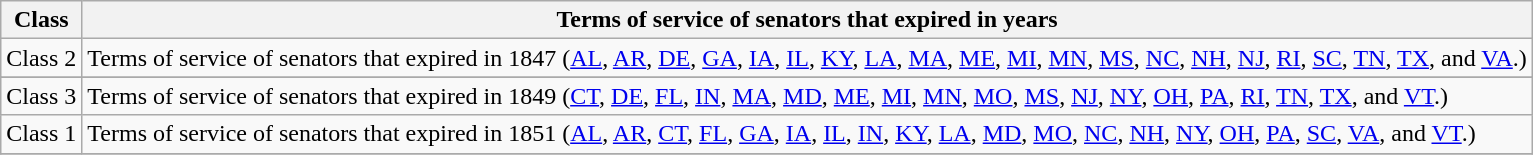<table class="wikitable sortable">
<tr valign=bottom>
<th>Class</th>
<th>Terms of service of senators that expired in years</th>
</tr>
<tr>
<td>Class 2</td>
<td>Terms of service of senators that expired in 1847 (<a href='#'>AL</a>, <a href='#'>AR</a>, <a href='#'>DE</a>, <a href='#'>GA</a>, <a href='#'>IA</a>, <a href='#'>IL</a>, <a href='#'>KY</a>, <a href='#'>LA</a>, <a href='#'>MA</a>, <a href='#'>ME</a>, <a href='#'>MI</a>, <a href='#'>MN</a>, <a href='#'>MS</a>, <a href='#'>NC</a>, <a href='#'>NH</a>, <a href='#'>NJ</a>, <a href='#'>RI</a>, <a href='#'>SC</a>, <a href='#'>TN</a>, <a href='#'>TX</a>, and <a href='#'>VA</a>.)</td>
</tr>
<tr>
</tr>
<tr>
<td>Class 3</td>
<td>Terms of service of senators that expired in 1849 (<a href='#'>CT</a>, <a href='#'>DE</a>, <a href='#'>FL</a>, <a href='#'>IN</a>, <a href='#'>MA</a>, <a href='#'>MD</a>, <a href='#'>ME</a>,  <a href='#'>MI</a>, <a href='#'>MN</a>, <a href='#'>MO</a>, <a href='#'>MS</a>, <a href='#'>NJ</a>, <a href='#'>NY</a>, <a href='#'>OH</a>, <a href='#'>PA</a>, <a href='#'>RI</a>, <a href='#'>TN</a>, <a href='#'>TX</a>, and <a href='#'>VT</a>.)</td>
</tr>
<tr>
<td>Class 1</td>
<td>Terms of service of senators that expired in 1851 (<a href='#'>AL</a>, <a href='#'>AR</a>, <a href='#'>CT</a>, <a href='#'>FL</a>, <a href='#'>GA</a>, <a href='#'>IA</a>, <a href='#'>IL</a>, <a href='#'>IN</a>, <a href='#'>KY</a>, <a href='#'>LA</a>, <a href='#'>MD</a>, <a href='#'>MO</a>, <a href='#'>NC</a>, <a href='#'>NH</a>, <a href='#'>NY</a>, <a href='#'>OH</a>, <a href='#'>PA</a>, <a href='#'>SC</a>, <a href='#'>VA</a>, and <a href='#'>VT</a>.)</td>
</tr>
<tr>
</tr>
</table>
